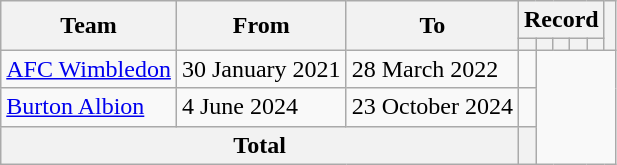<table class="wikitable" style="text-align: center">
<tr>
<th rowspan=2>Team</th>
<th rowspan=2>From</th>
<th rowspan=2>To</th>
<th colspan=5>Record</th>
<th rowspan=2></th>
</tr>
<tr>
<th></th>
<th></th>
<th></th>
<th></th>
<th></th>
</tr>
<tr>
<td align=left><a href='#'>AFC Wimbledon</a></td>
<td align=left>30 January 2021</td>
<td align=left>28 March 2022<br></td>
<td></td>
</tr>
<tr>
<td align=left><a href='#'>Burton Albion</a></td>
<td align=left>4 June 2024</td>
<td align=left>23 October 2024<br></td>
<td></td>
</tr>
<tr>
<th colspan=3>Total<br></th>
<th></th>
</tr>
</table>
